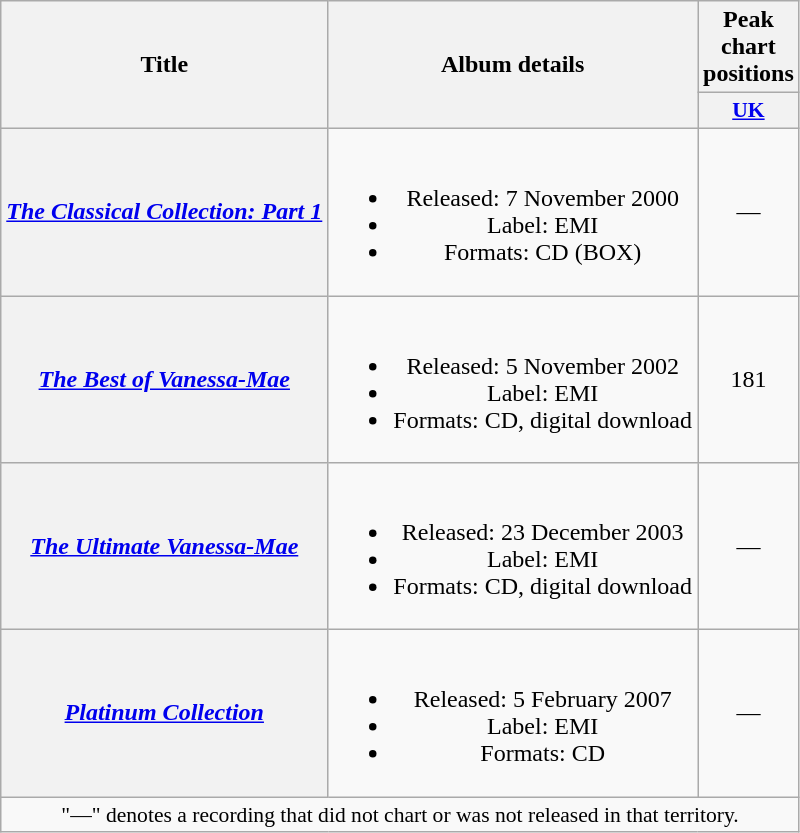<table class="wikitable plainrowheaders" style="text-align:center;">
<tr>
<th scope="col" rowspan="2">Title</th>
<th scope="col" rowspan="2">Album details</th>
<th scope="col" colspan="1">Peak chart positions</th>
</tr>
<tr>
<th scope="col" style="width:3em;font-size:90%;"><a href='#'>UK</a><br></th>
</tr>
<tr>
<th scope="row"><em><a href='#'>The Classical Collection: Part 1</a></em></th>
<td><br><ul><li>Released: 7 November 2000</li><li>Label: EMI</li><li>Formats: CD (BOX)</li></ul></td>
<td>—</td>
</tr>
<tr>
<th scope="row"><em><a href='#'>The Best of Vanessa-Mae</a></em></th>
<td><br><ul><li>Released: 5 November 2002</li><li>Label: EMI</li><li>Formats: CD, digital download</li></ul></td>
<td>181</td>
</tr>
<tr>
<th scope="row"><em><a href='#'>The Ultimate Vanessa-Mae</a></em></th>
<td><br><ul><li>Released: 23 December 2003</li><li>Label: EMI</li><li>Formats: CD, digital download</li></ul></td>
<td>—</td>
</tr>
<tr>
<th scope="row"><em><a href='#'>Platinum Collection</a></em></th>
<td><br><ul><li>Released: 5 February 2007</li><li>Label: EMI</li><li>Formats: CD</li></ul></td>
<td>—</td>
</tr>
<tr>
<td colspan="15" style="font-size:90%">"—" denotes a recording that did not chart or was not released in that territory.</td>
</tr>
</table>
